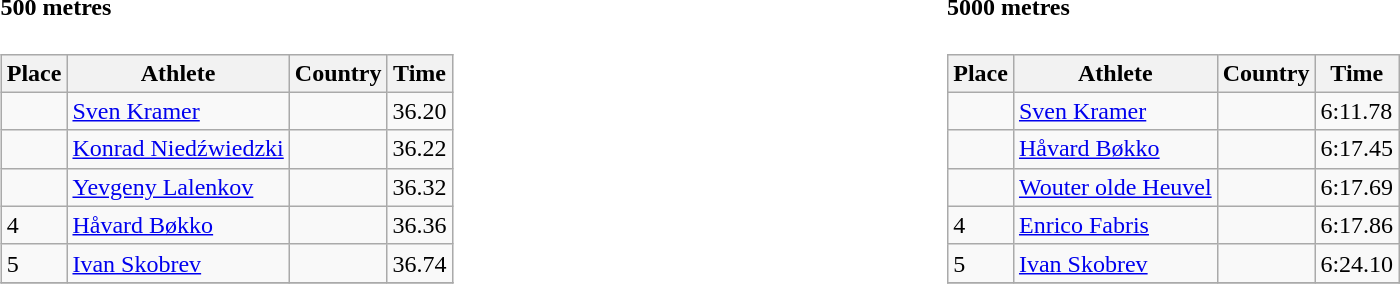<table width=100%>
<tr>
<td width=50% align=left valign=top><br><h4>500 metres</h4><table class="wikitable" border="1">
<tr>
<th>Place</th>
<th>Athlete</th>
<th>Country</th>
<th>Time</th>
</tr>
<tr>
<td></td>
<td><a href='#'>Sven Kramer</a></td>
<td></td>
<td>36.20</td>
</tr>
<tr>
<td></td>
<td><a href='#'>Konrad Niedźwiedzki</a></td>
<td></td>
<td>36.22</td>
</tr>
<tr>
<td></td>
<td><a href='#'>Yevgeny Lalenkov</a></td>
<td></td>
<td>36.32</td>
</tr>
<tr>
<td>4</td>
<td><a href='#'>Håvard Bøkko</a></td>
<td></td>
<td>36.36</td>
</tr>
<tr>
<td>5</td>
<td><a href='#'>Ivan Skobrev</a></td>
<td></td>
<td>36.74</td>
</tr>
<tr>
</tr>
</table>
</td>
<td width=50% align=left valign=top><br><h4>5000 metres</h4><table class="wikitable" border="1">
<tr>
<th>Place</th>
<th>Athlete</th>
<th>Country</th>
<th>Time</th>
</tr>
<tr>
<td></td>
<td><a href='#'>Sven Kramer</a></td>
<td></td>
<td>6:11.78</td>
</tr>
<tr>
<td></td>
<td><a href='#'>Håvard Bøkko</a></td>
<td></td>
<td>6:17.45</td>
</tr>
<tr>
<td></td>
<td><a href='#'>Wouter olde Heuvel</a></td>
<td></td>
<td>6:17.69</td>
</tr>
<tr>
<td>4</td>
<td><a href='#'>Enrico Fabris</a></td>
<td></td>
<td>6:17.86</td>
</tr>
<tr>
<td>5</td>
<td><a href='#'>Ivan Skobrev</a></td>
<td></td>
<td>6:24.10</td>
</tr>
<tr>
</tr>
</table>
</td>
</tr>
</table>
